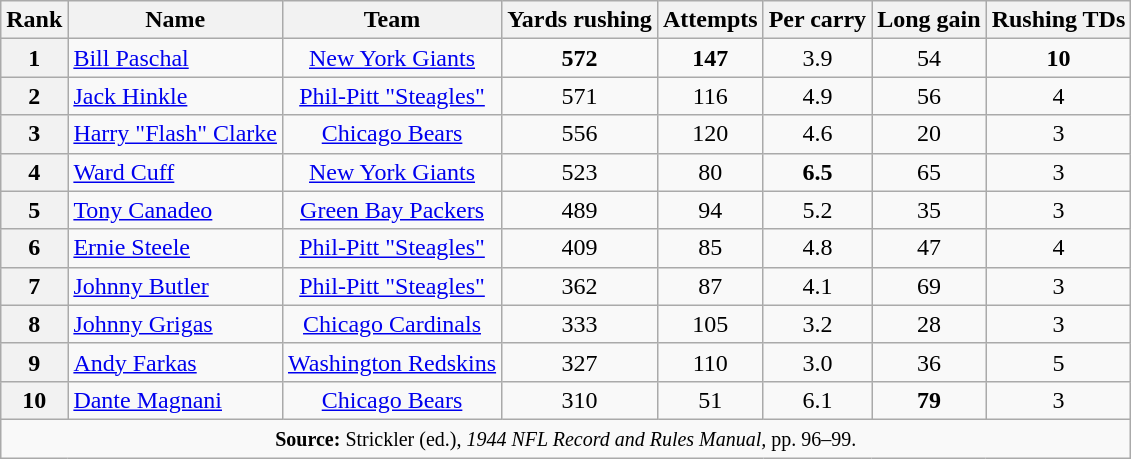<table class="wikitable" style="text-align:center">
<tr>
<th>Rank</th>
<th>Name</th>
<th>Team</th>
<th>Yards rushing</th>
<th>Attempts</th>
<th>Per carry</th>
<th>Long gain</th>
<th>Rushing TDs</th>
</tr>
<tr>
<th>1</th>
<td style="text-align: left;"><a href='#'>Bill Paschal</a></td>
<td><a href='#'>New York Giants</a></td>
<td><strong>572</strong></td>
<td><strong>147</strong></td>
<td>3.9</td>
<td>54</td>
<td><strong>10</strong></td>
</tr>
<tr>
<th>2</th>
<td style="text-align: left;"><a href='#'>Jack Hinkle</a></td>
<td><a href='#'>Phil-Pitt "Steagles"</a></td>
<td>571</td>
<td>116</td>
<td>4.9</td>
<td>56</td>
<td>4</td>
</tr>
<tr>
<th>3</th>
<td style="text-align: left;"><a href='#'>Harry "Flash" Clarke</a></td>
<td><a href='#'>Chicago Bears</a></td>
<td>556</td>
<td>120</td>
<td>4.6</td>
<td>20</td>
<td>3</td>
</tr>
<tr>
<th>4</th>
<td style="text-align: left;"><a href='#'>Ward Cuff</a></td>
<td><a href='#'>New York Giants</a></td>
<td>523</td>
<td>80</td>
<td><strong>6.5</strong></td>
<td>65</td>
<td>3</td>
</tr>
<tr>
<th>5</th>
<td style="text-align: left;"><a href='#'>Tony Canadeo</a></td>
<td><a href='#'>Green Bay Packers</a></td>
<td>489</td>
<td>94</td>
<td>5.2</td>
<td>35</td>
<td>3</td>
</tr>
<tr>
<th>6</th>
<td style="text-align: left;"><a href='#'>Ernie Steele</a></td>
<td><a href='#'>Phil-Pitt "Steagles"</a></td>
<td>409</td>
<td>85</td>
<td>4.8</td>
<td>47</td>
<td>4</td>
</tr>
<tr>
<th>7</th>
<td style="text-align: left;"><a href='#'>Johnny Butler</a></td>
<td><a href='#'>Phil-Pitt "Steagles"</a></td>
<td>362</td>
<td>87</td>
<td>4.1</td>
<td>69</td>
<td>3</td>
</tr>
<tr>
<th>8</th>
<td style="text-align: left;"><a href='#'>Johnny Grigas</a></td>
<td><a href='#'>Chicago Cardinals</a></td>
<td>333</td>
<td>105</td>
<td>3.2</td>
<td>28</td>
<td>3</td>
</tr>
<tr>
<th>9</th>
<td style="text-align: left;"><a href='#'>Andy Farkas</a></td>
<td><a href='#'>Washington Redskins</a></td>
<td>327</td>
<td>110</td>
<td>3.0</td>
<td>36</td>
<td>5</td>
</tr>
<tr>
<th>10</th>
<td style="text-align: left;"><a href='#'>Dante Magnani</a></td>
<td><a href='#'>Chicago Bears</a></td>
<td>310</td>
<td>51</td>
<td>6.1</td>
<td><strong>79</strong></td>
<td>3</td>
</tr>
<tr>
<td colspan="8"><small><strong>Source:</strong> Strickler (ed.), <em>1944 NFL Record and Rules Manual,</em> pp. 96–99.</small></td>
</tr>
</table>
